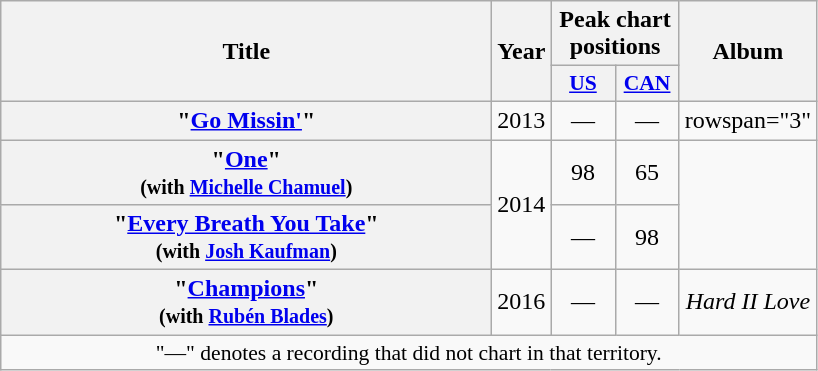<table class="wikitable plainrowheaders" style="text-align:center;" border="1">
<tr>
<th scope="col" rowspan="2" style="width:20em;">Title</th>
<th scope="col" rowspan="2">Year</th>
<th scope="col" colspan="2">Peak chart<br>positions</th>
<th scope="col" rowspan="2">Album</th>
</tr>
<tr>
<th scope="col" style="width:2.5em;font-size:90%;"><a href='#'>US</a><br></th>
<th scope="col" style="width:2.5em;font-size:90%;"><a href='#'>CAN</a><br></th>
</tr>
<tr>
<th scope="row">"<a href='#'>Go Missin'</a>"</th>
<td>2013</td>
<td>—</td>
<td>—</td>
<td>rowspan="3" </td>
</tr>
<tr>
<th scope="row">"<a href='#'>One</a>"<br><small>(with <a href='#'>Michelle Chamuel</a>)</small></th>
<td rowspan="2">2014</td>
<td>98</td>
<td>65</td>
</tr>
<tr>
<th scope="row">"<a href='#'>Every Breath You Take</a>"<br><small>(with <a href='#'>Josh Kaufman</a>)</small></th>
<td>—</td>
<td>98</td>
</tr>
<tr>
<th scope="row">"<a href='#'>Champions</a>"<br><small>(with <a href='#'>Rubén Blades</a>)</small></th>
<td>2016</td>
<td>—</td>
<td>—</td>
<td rowspan="1"><em>Hard II Love</em></td>
</tr>
<tr>
<td colspan="15" style="font-size:90%">"—" denotes a recording that did not chart in that territory.</td>
</tr>
</table>
